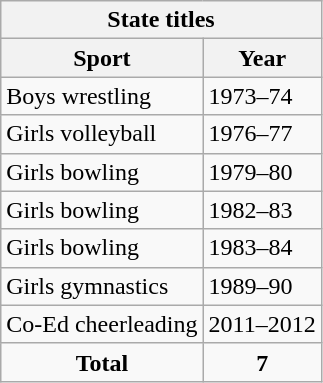<table class="wikitable">
<tr>
<th colspan="2">State titles</th>
</tr>
<tr>
<th>Sport</th>
<th>Year</th>
</tr>
<tr>
<td>Boys wrestling</td>
<td>1973–74</td>
</tr>
<tr>
<td>Girls volleyball</td>
<td>1976–77</td>
</tr>
<tr>
<td>Girls bowling</td>
<td>1979–80</td>
</tr>
<tr>
<td rowspan="1">Girls bowling</td>
<td>1982–83</td>
</tr>
<tr>
<td rowspan="1">Girls bowling</td>
<td>1983–84</td>
</tr>
<tr>
<td rowspan="1">Girls gymnastics</td>
<td>1989–90</td>
</tr>
<tr>
<td rowspan="1">Co-Ed cheerleading</td>
<td>2011–2012</td>
</tr>
<tr>
<td align="center" colspan="1"><strong>Total</strong></td>
<td align="center"><strong>7</strong></td>
</tr>
</table>
